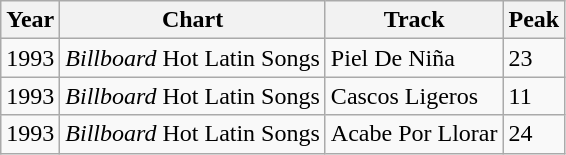<table class="wikitable">
<tr>
<th>Year</th>
<th>Chart</th>
<th>Track</th>
<th>Peak</th>
</tr>
<tr>
<td>1993</td>
<td><em>Billboard</em> Hot Latin Songs</td>
<td>Piel De Niña</td>
<td>23</td>
</tr>
<tr>
<td>1993</td>
<td><em>Billboard</em> Hot Latin Songs</td>
<td>Cascos Ligeros</td>
<td>11</td>
</tr>
<tr>
<td>1993</td>
<td><em>Billboard</em> Hot Latin Songs</td>
<td>Acabe Por Llorar</td>
<td>24</td>
</tr>
</table>
